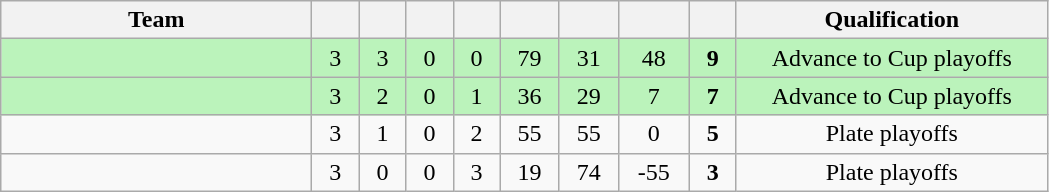<table class="wikitable" style="text-align:center;">
<tr>
<th style="width:12.5em">Team</th>
<th style="width:1.5em;"></th>
<th style="width:1.5em;"></th>
<th style="width:1.5em;"></th>
<th style="width:1.5em;"></th>
<th style="width:2.0em;"></th>
<th style="width:2.0em;"></th>
<th style="width:2.5em;"></th>
<th style="width:1.5em;"></th>
<th style="width:12.5em">Qualification</th>
</tr>
<tr bgcolor=#bbf3bb>
<td align=left></td>
<td>3</td>
<td>3</td>
<td>0</td>
<td>0</td>
<td>79</td>
<td>31</td>
<td>48</td>
<td><strong>9</strong></td>
<td>Advance to Cup playoffs</td>
</tr>
<tr bgcolor=#bbf3bb>
<td align=left></td>
<td>3</td>
<td>2</td>
<td>0</td>
<td>1</td>
<td>36</td>
<td>29</td>
<td>7</td>
<td><strong>7</strong></td>
<td>Advance to Cup playoffs</td>
</tr>
<tr>
<td align=left></td>
<td>3</td>
<td>1</td>
<td>0</td>
<td>2</td>
<td>55</td>
<td>55</td>
<td>0</td>
<td><strong>5</strong></td>
<td>Plate playoffs</td>
</tr>
<tr>
<td align=left></td>
<td>3</td>
<td>0</td>
<td>0</td>
<td>3</td>
<td>19</td>
<td>74</td>
<td>-55</td>
<td><strong>3</strong></td>
<td>Plate playoffs</td>
</tr>
</table>
